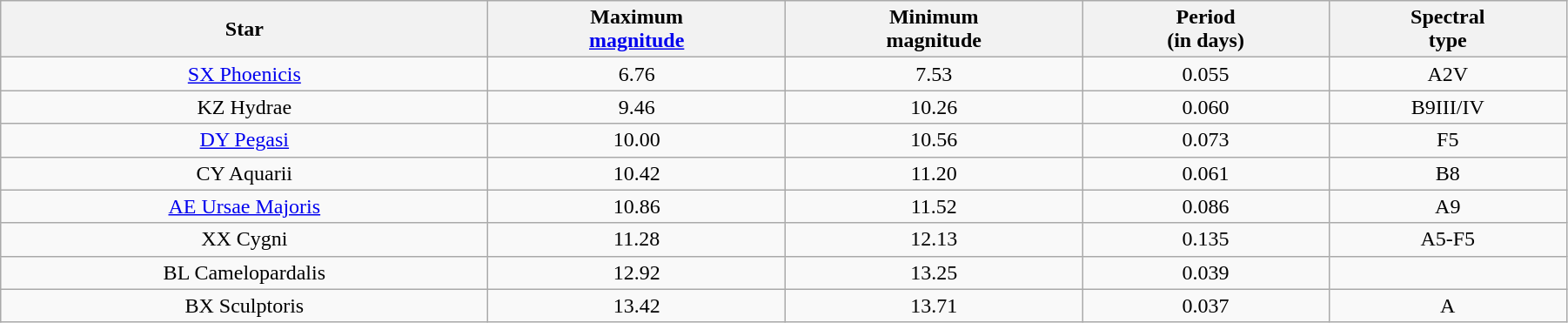<table border="1" class="wikitable sortable" style="width:95%; text-align:center;">
<tr ---->
<th>Star<br></th>
<th>Maximum<br><a href='#'>magnitude</a><br></th>
<th>Minimum<br>magnitude<br></th>
<th>Period<br>(in days)<br></th>
<th>Spectral<br>type</th>
</tr>
<tr ---->
<td><a href='#'>SX Phoenicis</a></td>
<td>6.76</td>
<td>7.53</td>
<td>0.055</td>
<td>A2V</td>
</tr>
<tr ---->
<td>KZ Hydrae</td>
<td>9.46</td>
<td>10.26</td>
<td>0.060</td>
<td>B9III/IV</td>
</tr>
<tr ---->
<td><a href='#'>DY Pegasi</a></td>
<td>10.00</td>
<td>10.56</td>
<td>0.073</td>
<td>F5</td>
</tr>
<tr ---->
<td>CY Aquarii</td>
<td>10.42</td>
<td>11.20</td>
<td>0.061</td>
<td>B8</td>
</tr>
<tr ---->
<td><a href='#'>AE Ursae Majoris</a></td>
<td>10.86</td>
<td>11.52</td>
<td>0.086</td>
<td>A9</td>
</tr>
<tr ---->
<td>XX Cygni</td>
<td>11.28</td>
<td>12.13</td>
<td>0.135</td>
<td>A5-F5</td>
</tr>
<tr ---->
<td>BL Camelopardalis</td>
<td>12.92</td>
<td>13.25</td>
<td>0.039</td>
<td></td>
</tr>
<tr ---->
<td>BX Sculptoris</td>
<td>13.42</td>
<td>13.71</td>
<td>0.037</td>
<td>A</td>
</tr>
</table>
